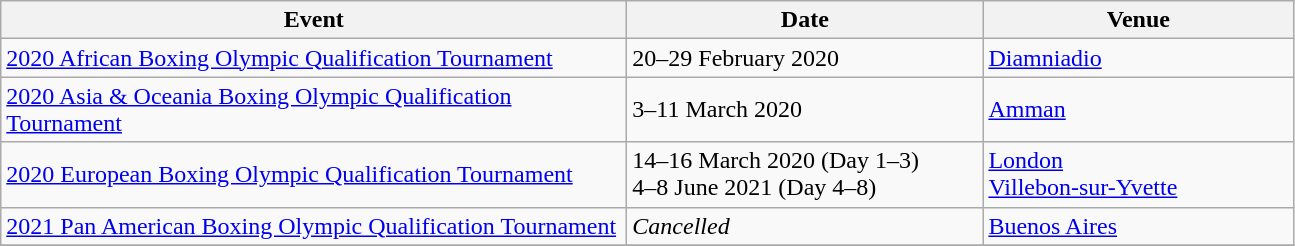<table class="wikitable">
<tr>
<th width=410>Event</th>
<th width=230>Date</th>
<th width=200>Venue</th>
</tr>
<tr>
<td><a href='#'>2020 African Boxing Olympic Qualification Tournament</a></td>
<td>20–29 February 2020</td>
<td> <a href='#'>Diamniadio</a></td>
</tr>
<tr>
<td><a href='#'>2020 Asia & Oceania Boxing Olympic Qualification Tournament</a></td>
<td>3–11 March 2020</td>
<td> <a href='#'>Amman</a></td>
</tr>
<tr>
<td><a href='#'>2020 European Boxing Olympic Qualification Tournament</a></td>
<td>14–16 March 2020 (Day 1–3)<br>4–8 June 2021 (Day 4–8)</td>
<td> <a href='#'>London</a><br> <a href='#'>Villebon-sur-Yvette</a></td>
</tr>
<tr>
<td><a href='#'>2021 Pan American Boxing Olympic Qualification Tournament</a></td>
<td><em>Cancelled</em> </td>
<td> <a href='#'>Buenos Aires</a></td>
</tr>
<tr>
</tr>
</table>
